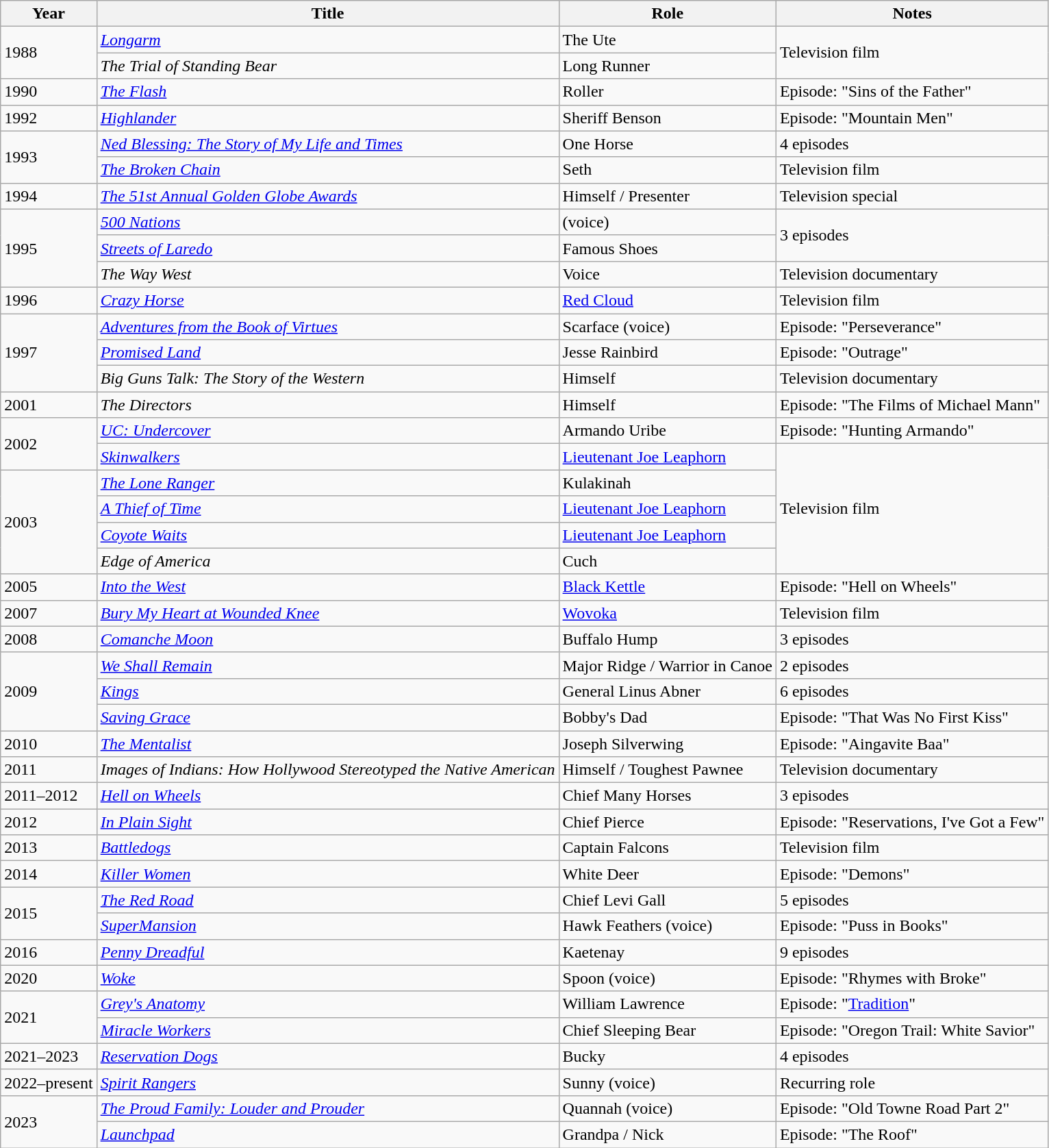<table class="wikitable sortable">
<tr>
<th>Year</th>
<th>Title</th>
<th>Role</th>
<th>Notes</th>
</tr>
<tr>
<td rowspan="2">1988</td>
<td><em><a href='#'>Longarm</a></em></td>
<td>The Ute</td>
<td rowspan="2">Television film</td>
</tr>
<tr>
<td><em>The Trial of Standing Bear</em></td>
<td>Long Runner</td>
</tr>
<tr>
<td>1990</td>
<td><em><a href='#'>The Flash</a></em></td>
<td>Roller</td>
<td>Episode: "Sins of the Father"</td>
</tr>
<tr>
<td>1992</td>
<td><em><a href='#'>Highlander</a></em></td>
<td>Sheriff Benson</td>
<td>Episode: "Mountain Men"</td>
</tr>
<tr>
<td rowspan="2">1993</td>
<td><em><a href='#'>Ned Blessing: The Story of My Life and Times</a></em></td>
<td>One Horse</td>
<td>4 episodes</td>
</tr>
<tr>
<td><em><a href='#'>The Broken Chain</a></em></td>
<td>Seth</td>
<td>Television film</td>
</tr>
<tr>
<td>1994</td>
<td><em><a href='#'>The 51st Annual Golden Globe Awards</a></em></td>
<td>Himself / Presenter</td>
<td>Television special</td>
</tr>
<tr>
<td rowspan="3">1995</td>
<td><em><a href='#'>500 Nations</a></em></td>
<td>(voice)</td>
<td rowspan="2">3 episodes</td>
</tr>
<tr>
<td><em><a href='#'>Streets of Laredo</a></em></td>
<td>Famous Shoes</td>
</tr>
<tr>
<td><em>The Way West</em></td>
<td>Voice</td>
<td>Television documentary</td>
</tr>
<tr>
<td>1996</td>
<td><em><a href='#'>Crazy Horse</a></em></td>
<td><a href='#'>Red Cloud</a></td>
<td>Television film</td>
</tr>
<tr>
<td rowspan="3">1997</td>
<td><em><a href='#'>Adventures from the Book of Virtues</a></em></td>
<td>Scarface (voice)</td>
<td>Episode: "Perseverance"</td>
</tr>
<tr>
<td><em><a href='#'>Promised Land</a></em></td>
<td>Jesse Rainbird</td>
<td>Episode: "Outrage"</td>
</tr>
<tr>
<td><em>Big Guns Talk: The Story of the Western</em></td>
<td>Himself</td>
<td>Television documentary</td>
</tr>
<tr>
<td>2001</td>
<td><em>The Directors</em></td>
<td>Himself</td>
<td>Episode: "The Films of Michael Mann"</td>
</tr>
<tr>
<td rowspan="2">2002</td>
<td><em><a href='#'>UC: Undercover</a></em></td>
<td>Armando Uribe</td>
<td>Episode: "Hunting Armando"</td>
</tr>
<tr>
<td><em><a href='#'>Skinwalkers</a></em></td>
<td><a href='#'>Lieutenant Joe Leaphorn</a></td>
<td rowspan="5">Television film</td>
</tr>
<tr>
<td rowspan="4">2003</td>
<td><em><a href='#'>The Lone Ranger</a></em></td>
<td>Kulakinah</td>
</tr>
<tr>
<td><em><a href='#'>A Thief of Time</a></em></td>
<td><a href='#'>Lieutenant Joe Leaphorn</a></td>
</tr>
<tr>
<td><em><a href='#'>Coyote Waits</a></em></td>
<td><a href='#'>Lieutenant Joe Leaphorn</a></td>
</tr>
<tr>
<td><em>Edge of America</em></td>
<td>Cuch</td>
</tr>
<tr>
<td>2005</td>
<td><em><a href='#'>Into the West</a></em></td>
<td><a href='#'>Black Kettle</a></td>
<td>Episode: "Hell on Wheels"</td>
</tr>
<tr>
<td>2007</td>
<td><em><a href='#'>Bury My Heart at Wounded Knee</a></em></td>
<td><a href='#'>Wovoka</a></td>
<td>Television film</td>
</tr>
<tr>
<td>2008</td>
<td><em><a href='#'>Comanche Moon</a></em></td>
<td>Buffalo Hump</td>
<td>3 episodes</td>
</tr>
<tr>
<td rowspan="3">2009</td>
<td><em><a href='#'>We Shall Remain</a></em></td>
<td>Major Ridge / Warrior in Canoe</td>
<td>2 episodes</td>
</tr>
<tr>
<td><em><a href='#'>Kings</a></em></td>
<td>General Linus Abner</td>
<td>6 episodes</td>
</tr>
<tr>
<td><em><a href='#'>Saving Grace</a></em></td>
<td>Bobby's Dad</td>
<td>Episode: "That Was No First Kiss"</td>
</tr>
<tr>
<td>2010</td>
<td><em><a href='#'>The Mentalist</a></em></td>
<td>Joseph Silverwing</td>
<td>Episode: "Aingavite Baa"</td>
</tr>
<tr>
<td>2011</td>
<td><em>Images of Indians: How Hollywood Stereotyped the Native American</em></td>
<td>Himself / Toughest Pawnee</td>
<td>Television documentary</td>
</tr>
<tr>
<td>2011–2012</td>
<td><em><a href='#'>Hell on Wheels</a></em></td>
<td>Chief Many Horses</td>
<td>3 episodes</td>
</tr>
<tr>
<td>2012</td>
<td><em><a href='#'>In Plain Sight</a></em></td>
<td>Chief Pierce</td>
<td>Episode: "Reservations, I've Got a Few"</td>
</tr>
<tr>
<td>2013</td>
<td><em><a href='#'>Battledogs</a></em></td>
<td>Captain Falcons</td>
<td>Television film</td>
</tr>
<tr>
<td>2014</td>
<td><em><a href='#'>Killer Women</a></em></td>
<td>White Deer</td>
<td>Episode: "Demons"</td>
</tr>
<tr>
<td rowspan="2">2015</td>
<td><em><a href='#'>The Red Road</a></em></td>
<td>Chief Levi Gall</td>
<td>5 episodes</td>
</tr>
<tr>
<td><em><a href='#'>SuperMansion</a></em></td>
<td>Hawk Feathers (voice)</td>
<td>Episode: "Puss in Books"</td>
</tr>
<tr>
<td>2016</td>
<td><em><a href='#'>Penny Dreadful</a></em></td>
<td>Kaetenay</td>
<td>9 episodes</td>
</tr>
<tr>
<td>2020</td>
<td><em><a href='#'>Woke</a></em></td>
<td>Spoon (voice)</td>
<td>Episode: "Rhymes with Broke"</td>
</tr>
<tr>
<td rowspan="2">2021</td>
<td><em><a href='#'>Grey's Anatomy</a></em></td>
<td>William Lawrence</td>
<td>Episode: "<a href='#'>Tradition</a>"</td>
</tr>
<tr>
<td><em><a href='#'>Miracle Workers</a></em></td>
<td>Chief Sleeping Bear</td>
<td>Episode: "Oregon Trail: White Savior"</td>
</tr>
<tr>
<td>2021–2023</td>
<td><em><a href='#'>Reservation Dogs</a></em></td>
<td>Bucky</td>
<td>4 episodes</td>
</tr>
<tr>
<td>2022–present</td>
<td><em><a href='#'>Spirit Rangers</a></em></td>
<td>Sunny (voice)</td>
<td>Recurring role</td>
</tr>
<tr>
<td rowspan="2">2023</td>
<td><em><a href='#'>The Proud Family: Louder and Prouder</a></em></td>
<td>Quannah (voice)</td>
<td>Episode: "Old Towne Road Part 2"</td>
</tr>
<tr>
<td><em><a href='#'>Launchpad</a></em></td>
<td>Grandpa / Nick</td>
<td>Episode: "The Roof"</td>
</tr>
</table>
